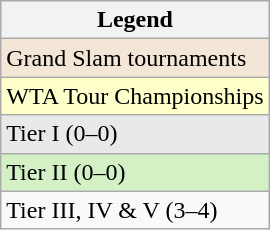<table class="wikitable sortable">
<tr>
<th>Legend</th>
</tr>
<tr>
<td bgcolor=#f3e6d7>Grand Slam tournaments</td>
</tr>
<tr>
<td bgcolor=#ffffcc>WTA Tour Championships</td>
</tr>
<tr>
<td bgcolor=#e9e9e9>Tier I (0–0)</td>
</tr>
<tr>
<td bgcolor=#d4f1c5>Tier II (0–0)</td>
</tr>
<tr>
<td>Tier III, IV & V (3–4)</td>
</tr>
</table>
